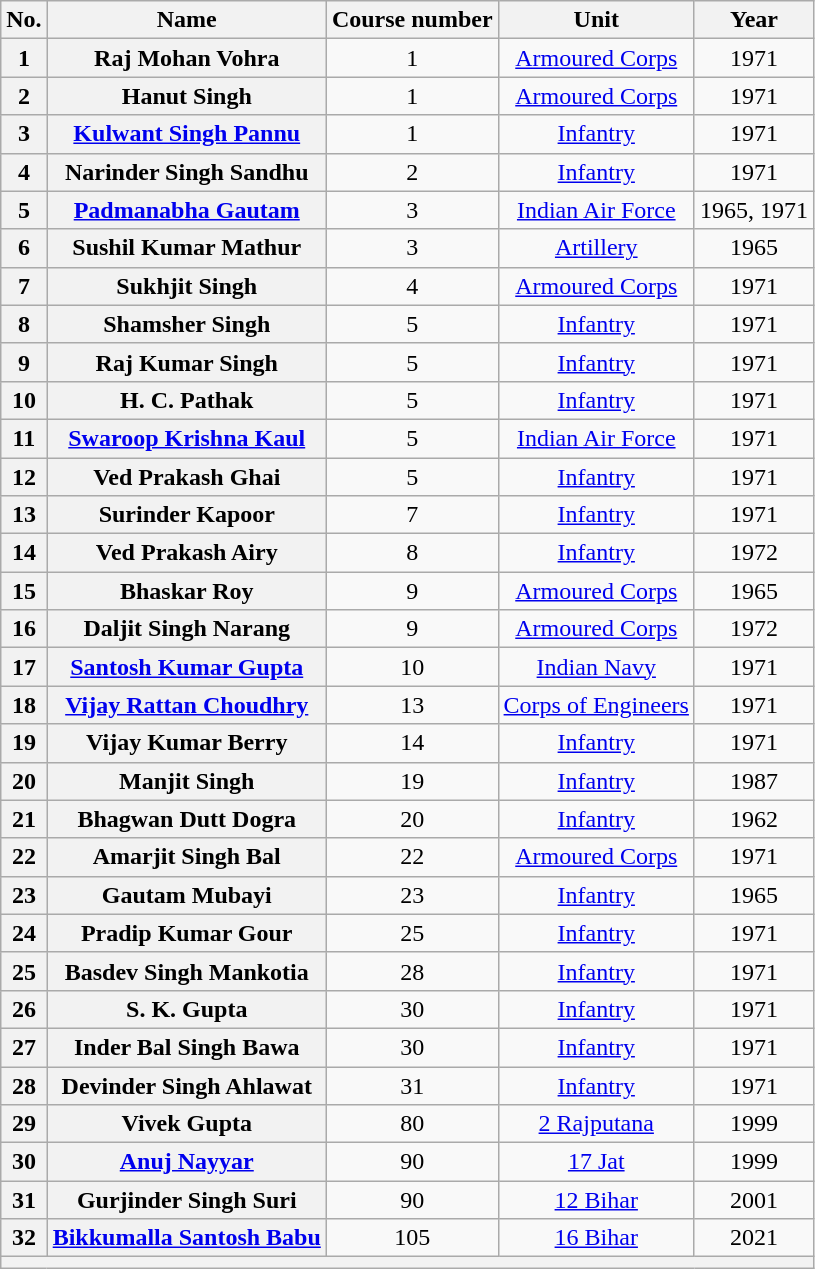<table class="wikitable sortable" style="text-align: center;">
<tr>
<th scope=col>No.</th>
<th scope=col>Name</th>
<th scope=col>Course number</th>
<th class="unsortable"  scope=col>Unit</th>
<th class="unsortable" scope=col>Year</th>
</tr>
<tr>
<th>1</th>
<th scope="row">Raj Mohan Vohra</th>
<td>1</td>
<td><a href='#'>Armoured Corps</a></td>
<td>1971</td>
</tr>
<tr>
<th>2</th>
<th scope="row">Hanut Singh</th>
<td>1</td>
<td><a href='#'>Armoured Corps</a></td>
<td>1971</td>
</tr>
<tr>
<th>3</th>
<th scope="row"><a href='#'>Kulwant Singh Pannu</a></th>
<td>1</td>
<td><a href='#'>Infantry</a></td>
<td>1971</td>
</tr>
<tr>
<th>4</th>
<th scope="row">Narinder Singh Sandhu</th>
<td>2</td>
<td><a href='#'>Infantry</a></td>
<td>1971</td>
</tr>
<tr>
<th>5</th>
<th scope="row"><a href='#'>Padmanabha Gautam</a></th>
<td>3</td>
<td><a href='#'>Indian Air Force</a></td>
<td>1965, 1971</td>
</tr>
<tr>
<th>6</th>
<th scope="row">Sushil Kumar Mathur</th>
<td>3</td>
<td><a href='#'>Artillery</a></td>
<td>1965</td>
</tr>
<tr>
<th>7</th>
<th scope="row">Sukhjit Singh</th>
<td>4</td>
<td><a href='#'>Armoured Corps</a></td>
<td>1971</td>
</tr>
<tr>
<th>8</th>
<th scope="row">Shamsher Singh</th>
<td>5</td>
<td><a href='#'>Infantry</a></td>
<td>1971</td>
</tr>
<tr>
<th>9</th>
<th scope="row">Raj Kumar Singh</th>
<td>5</td>
<td><a href='#'>Infantry</a></td>
<td>1971</td>
</tr>
<tr>
<th>10</th>
<th scope="row">H. C. Pathak</th>
<td>5</td>
<td><a href='#'>Infantry</a></td>
<td>1971</td>
</tr>
<tr>
<th>11</th>
<th scope="row"><a href='#'>Swaroop Krishna Kaul</a></th>
<td>5</td>
<td><a href='#'>Indian Air Force</a></td>
<td>1971</td>
</tr>
<tr>
<th>12</th>
<th scope="row">Ved Prakash Ghai</th>
<td>5</td>
<td><a href='#'>Infantry</a></td>
<td>1971</td>
</tr>
<tr>
<th>13</th>
<th scope="row">Surinder Kapoor</th>
<td>7</td>
<td><a href='#'>Infantry</a></td>
<td>1971</td>
</tr>
<tr>
<th>14</th>
<th scope="row">Ved Prakash Airy</th>
<td>8</td>
<td><a href='#'>Infantry</a></td>
<td>1972</td>
</tr>
<tr>
<th>15</th>
<th scope="row">Bhaskar Roy</th>
<td>9</td>
<td><a href='#'>Armoured Corps</a></td>
<td>1965</td>
</tr>
<tr>
<th>16</th>
<th scope="row">Daljit Singh Narang</th>
<td>9</td>
<td><a href='#'>Armoured Corps</a></td>
<td>1972</td>
</tr>
<tr>
<th>17</th>
<th scope="row"><a href='#'>Santosh Kumar Gupta</a></th>
<td>10</td>
<td><a href='#'>Indian Navy</a></td>
<td>1971</td>
</tr>
<tr>
<th>18</th>
<th scope="row"><a href='#'>Vijay Rattan Choudhry</a></th>
<td>13</td>
<td><a href='#'>Corps of Engineers</a></td>
<td>1971</td>
</tr>
<tr>
<th>19</th>
<th scope="row">Vijay Kumar Berry</th>
<td>14</td>
<td><a href='#'>Infantry</a></td>
<td>1971</td>
</tr>
<tr>
<th>20</th>
<th scope="row">Manjit Singh</th>
<td>19</td>
<td><a href='#'>Infantry</a></td>
<td>1987</td>
</tr>
<tr>
<th>21</th>
<th scope="row">Bhagwan Dutt Dogra</th>
<td>20</td>
<td><a href='#'>Infantry</a></td>
<td>1962</td>
</tr>
<tr>
<th>22</th>
<th scope="row">Amarjit Singh Bal</th>
<td>22</td>
<td><a href='#'>Armoured Corps</a></td>
<td>1971</td>
</tr>
<tr>
<th>23</th>
<th scope="row">Gautam Mubayi</th>
<td>23</td>
<td><a href='#'>Infantry</a></td>
<td>1965</td>
</tr>
<tr>
<th>24</th>
<th scope="row">Pradip Kumar Gour</th>
<td>25</td>
<td><a href='#'>Infantry</a></td>
<td>1971</td>
</tr>
<tr>
<th>25</th>
<th scope="row">Basdev Singh Mankotia</th>
<td>28</td>
<td><a href='#'>Infantry</a></td>
<td>1971</td>
</tr>
<tr>
<th>26</th>
<th scope="row">S. K. Gupta</th>
<td>30</td>
<td><a href='#'>Infantry</a></td>
<td>1971</td>
</tr>
<tr>
<th>27</th>
<th scope="row">Inder Bal Singh Bawa</th>
<td>30</td>
<td><a href='#'>Infantry</a></td>
<td>1971</td>
</tr>
<tr>
<th>28</th>
<th scope="row">Devinder Singh Ahlawat</th>
<td>31</td>
<td><a href='#'>Infantry</a></td>
<td>1971</td>
</tr>
<tr>
<th>29</th>
<th scope="row">Vivek Gupta</th>
<td>80</td>
<td><a href='#'>2 Rajputana</a></td>
<td>1999</td>
</tr>
<tr>
<th>30</th>
<th scope="row"><a href='#'>Anuj Nayyar</a></th>
<td>90</td>
<td><a href='#'>17 Jat</a></td>
<td>1999</td>
</tr>
<tr>
<th>31</th>
<th scope="row">Gurjinder Singh Suri</th>
<td>90</td>
<td><a href='#'>12 Bihar</a></td>
<td>2001</td>
</tr>
<tr>
<th>32</th>
<th><strong><a href='#'>Bikkumalla Santosh Babu</a></strong></th>
<td>105</td>
<td><a href='#'>16 Bihar</a></td>
<td>2021</td>
</tr>
<tr>
<th scope="row" colspan=5></th>
</tr>
</table>
